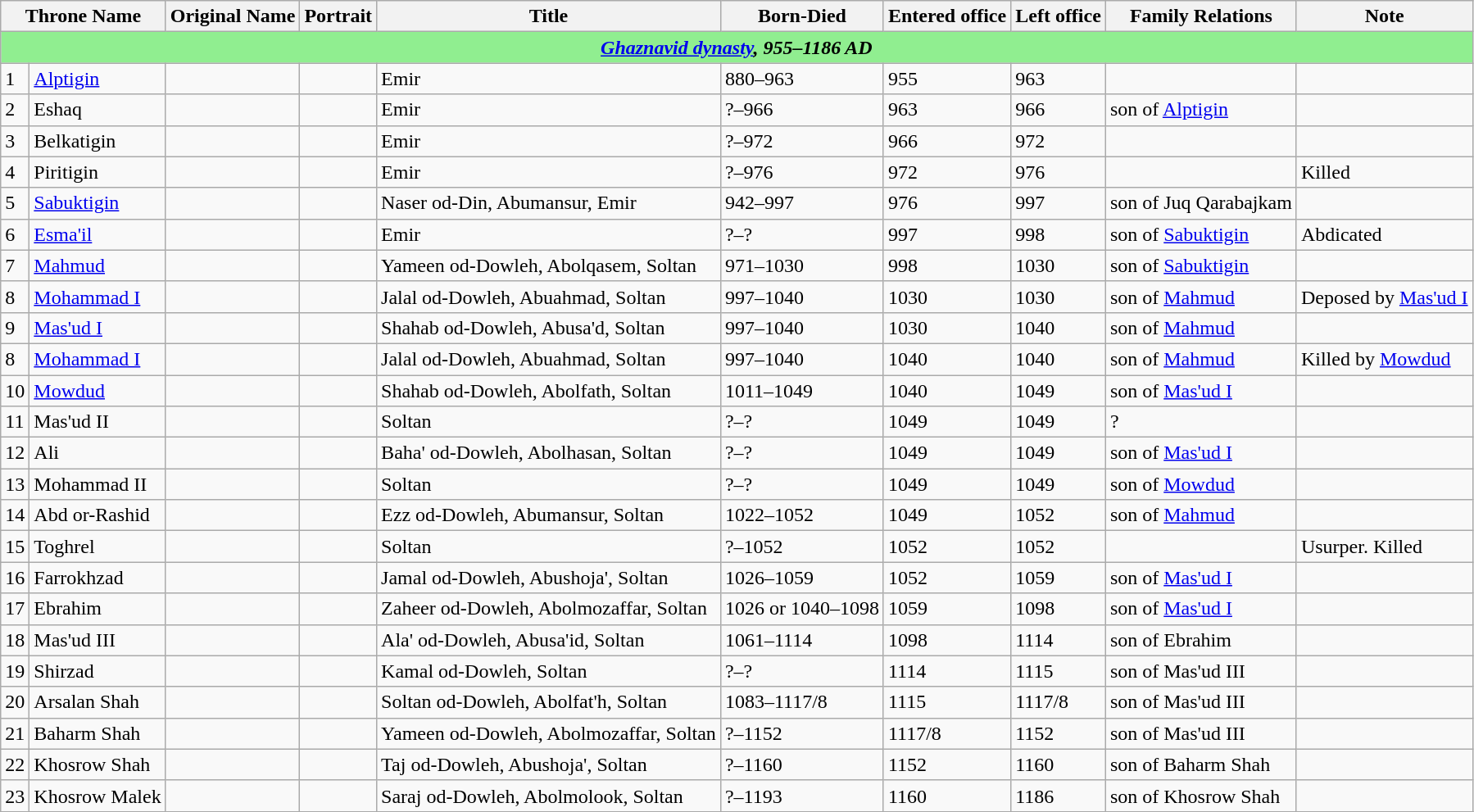<table class="wikitable">
<tr>
<th colspan=2>Throne Name</th>
<th>Original Name</th>
<th>Portrait</th>
<th>Title</th>
<th>Born-Died</th>
<th>Entered office</th>
<th>Left office</th>
<th>Family Relations</th>
<th>Note</th>
</tr>
<tr>
<td colspan="10" align=center style="background-color:Lightgreen"><strong><em><a href='#'>Ghaznavid dynasty</a>, 955–1186 AD</em></strong></td>
</tr>
<tr>
<td>1</td>
<td><a href='#'>Alptigin</a></td>
<td></td>
<td></td>
<td>Emir</td>
<td>880–963</td>
<td>955</td>
<td>963</td>
<td></td>
<td></td>
</tr>
<tr>
<td>2</td>
<td>Eshaq</td>
<td></td>
<td></td>
<td>Emir</td>
<td>?–966</td>
<td>963</td>
<td>966</td>
<td>son of <a href='#'>Alptigin</a></td>
<td></td>
</tr>
<tr>
<td>3</td>
<td>Belkatigin</td>
<td></td>
<td></td>
<td>Emir</td>
<td>?–972</td>
<td>966</td>
<td>972</td>
<td></td>
<td></td>
</tr>
<tr>
<td>4</td>
<td>Piritigin</td>
<td></td>
<td></td>
<td>Emir</td>
<td>?–976</td>
<td>972</td>
<td>976</td>
<td></td>
<td>Killed</td>
</tr>
<tr>
<td>5</td>
<td><a href='#'>Sabuktigin</a></td>
<td></td>
<td></td>
<td>Naser od-Din, Abumansur, Emir</td>
<td>942–997</td>
<td>976</td>
<td>997</td>
<td>son of Juq Qarabajkam</td>
<td></td>
</tr>
<tr>
<td>6</td>
<td><a href='#'>Esma'il</a></td>
<td></td>
<td></td>
<td>Emir</td>
<td>?–?</td>
<td>997</td>
<td>998</td>
<td>son of <a href='#'>Sabuktigin</a></td>
<td>Abdicated</td>
</tr>
<tr>
<td>7</td>
<td><a href='#'>Mahmud</a></td>
<td></td>
<td></td>
<td>Yameen od-Dowleh, Abolqasem, Soltan</td>
<td>971–1030</td>
<td>998</td>
<td>1030</td>
<td>son of <a href='#'>Sabuktigin</a></td>
<td></td>
</tr>
<tr>
<td>8</td>
<td><a href='#'>Mohammad I</a></td>
<td></td>
<td></td>
<td>Jalal od-Dowleh, Abuahmad, Soltan</td>
<td>997–1040</td>
<td>1030</td>
<td>1030</td>
<td>son of <a href='#'>Mahmud</a></td>
<td>Deposed by <a href='#'>Mas'ud I</a></td>
</tr>
<tr>
<td>9</td>
<td><a href='#'>Mas'ud I</a></td>
<td></td>
<td></td>
<td>Shahab od-Dowleh, Abusa'd, Soltan</td>
<td>997–1040</td>
<td>1030</td>
<td>1040</td>
<td>son of <a href='#'>Mahmud</a></td>
<td></td>
</tr>
<tr>
<td>8</td>
<td><a href='#'>Mohammad I</a></td>
<td></td>
<td></td>
<td>Jalal od-Dowleh, Abuahmad, Soltan</td>
<td>997–1040</td>
<td>1040</td>
<td>1040</td>
<td>son of <a href='#'>Mahmud</a></td>
<td>Killed by <a href='#'>Mowdud</a></td>
</tr>
<tr>
<td>10</td>
<td><a href='#'>Mowdud</a></td>
<td></td>
<td></td>
<td>Shahab od-Dowleh, Abolfath, Soltan</td>
<td>1011–1049</td>
<td>1040</td>
<td>1049</td>
<td>son of <a href='#'>Mas'ud I</a></td>
<td></td>
</tr>
<tr>
<td>11</td>
<td>Mas'ud II</td>
<td></td>
<td></td>
<td>Soltan</td>
<td>?–?</td>
<td>1049</td>
<td>1049</td>
<td>?</td>
<td></td>
</tr>
<tr>
<td>12</td>
<td>Ali</td>
<td></td>
<td></td>
<td>Baha' od-Dowleh, Abolhasan, Soltan</td>
<td>?–?</td>
<td>1049</td>
<td>1049</td>
<td>son of <a href='#'>Mas'ud I</a></td>
<td></td>
</tr>
<tr>
<td>13</td>
<td>Mohammad II</td>
<td></td>
<td></td>
<td>Soltan</td>
<td>?–?</td>
<td>1049</td>
<td>1049</td>
<td>son of <a href='#'>Mowdud</a></td>
<td></td>
</tr>
<tr>
<td>14</td>
<td>Abd or-Rashid</td>
<td></td>
<td></td>
<td>Ezz od-Dowleh, Abumansur, Soltan</td>
<td>1022–1052</td>
<td>1049</td>
<td>1052</td>
<td>son of <a href='#'>Mahmud</a></td>
<td></td>
</tr>
<tr>
<td>15</td>
<td>Toghrel</td>
<td></td>
<td></td>
<td>Soltan</td>
<td>?–1052</td>
<td>1052</td>
<td>1052</td>
<td></td>
<td>Usurper. Killed</td>
</tr>
<tr>
<td>16</td>
<td>Farrokhzad</td>
<td></td>
<td></td>
<td>Jamal od-Dowleh, Abushoja', Soltan</td>
<td>1026–1059</td>
<td>1052</td>
<td>1059</td>
<td>son of <a href='#'>Mas'ud I</a></td>
<td></td>
</tr>
<tr>
<td>17</td>
<td>Ebrahim</td>
<td></td>
<td></td>
<td>Zaheer od-Dowleh, Abolmozaffar, Soltan</td>
<td>1026 or 1040–1098</td>
<td>1059</td>
<td>1098</td>
<td>son of <a href='#'>Mas'ud I</a></td>
<td></td>
</tr>
<tr>
<td>18</td>
<td>Mas'ud III</td>
<td></td>
<td></td>
<td>Ala' od-Dowleh, Abusa'id, Soltan</td>
<td>1061–1114</td>
<td>1098</td>
<td>1114</td>
<td>son of Ebrahim</td>
<td></td>
</tr>
<tr>
<td>19</td>
<td>Shirzad</td>
<td></td>
<td></td>
<td>Kamal od-Dowleh, Soltan</td>
<td>?–?</td>
<td>1114</td>
<td>1115</td>
<td>son of Mas'ud III</td>
<td></td>
</tr>
<tr>
<td>20</td>
<td>Arsalan Shah</td>
<td></td>
<td></td>
<td>Soltan od-Dowleh, Abolfat'h, Soltan</td>
<td>1083–1117/8</td>
<td>1115</td>
<td>1117/8</td>
<td>son of Mas'ud III</td>
<td></td>
</tr>
<tr>
<td>21</td>
<td>Baharm Shah</td>
<td></td>
<td></td>
<td>Yameen od-Dowleh, Abolmozaffar, Soltan</td>
<td>?–1152</td>
<td>1117/8</td>
<td>1152</td>
<td>son of Mas'ud III</td>
<td></td>
</tr>
<tr>
<td>22</td>
<td>Khosrow Shah</td>
<td></td>
<td></td>
<td>Taj od-Dowleh, Abushoja', Soltan</td>
<td>?–1160</td>
<td>1152</td>
<td>1160</td>
<td>son of Baharm Shah</td>
<td></td>
</tr>
<tr>
<td>23</td>
<td>Khosrow Malek</td>
<td></td>
<td></td>
<td>Saraj od-Dowleh, Abolmolook, Soltan</td>
<td>?–1193</td>
<td>1160</td>
<td>1186</td>
<td>son of Khosrow Shah</td>
<td></td>
</tr>
<tr>
</tr>
</table>
